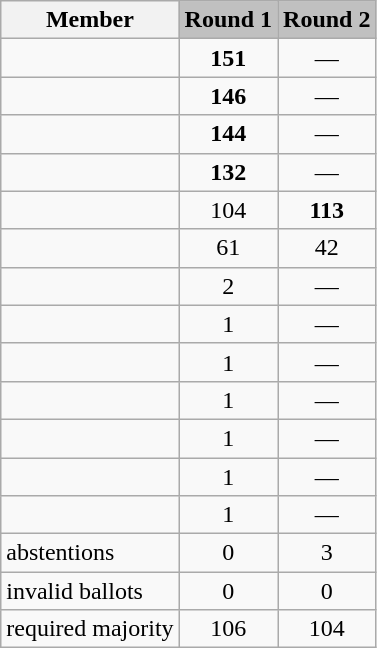<table class="wikitable collapsible">
<tr>
<th>Member</th>
<td style="background:silver;"><strong>Round 1</strong></td>
<td style="background:silver;"><strong>Round 2</strong></td>
</tr>
<tr>
<td></td>
<td style="text-align:center;"><strong>151</strong></td>
<td style="text-align:center;">—</td>
</tr>
<tr>
<td></td>
<td style="text-align:center;"><strong>146</strong></td>
<td style="text-align:center;">—</td>
</tr>
<tr>
<td></td>
<td style="text-align:center;"><strong>144</strong></td>
<td style="text-align:center;">—</td>
</tr>
<tr>
<td></td>
<td style="text-align:center;"><strong>132</strong></td>
<td style="text-align:center;">—</td>
</tr>
<tr>
<td></td>
<td style="text-align:center;">104</td>
<td style="text-align:center;"><strong>113</strong></td>
</tr>
<tr>
<td></td>
<td style="text-align:center;">61</td>
<td style="text-align:center;">42</td>
</tr>
<tr>
<td></td>
<td style="text-align:center;">2</td>
<td style="text-align:center;">—</td>
</tr>
<tr>
<td></td>
<td style="text-align:center;">1</td>
<td style="text-align:center;">—</td>
</tr>
<tr>
<td></td>
<td style="text-align:center;">1</td>
<td style="text-align:center;">—</td>
</tr>
<tr>
<td></td>
<td style="text-align:center;">1</td>
<td style="text-align:center;">—</td>
</tr>
<tr>
<td></td>
<td style="text-align:center;">1</td>
<td style="text-align:center;">—</td>
</tr>
<tr>
<td></td>
<td style="text-align:center;">1</td>
<td style="text-align:center;">—</td>
</tr>
<tr>
<td></td>
<td style="text-align:center;">1</td>
<td style="text-align:center;">—</td>
</tr>
<tr>
<td>abstentions</td>
<td style="text-align:center;">0</td>
<td style="text-align:center;">3</td>
</tr>
<tr>
<td>invalid ballots</td>
<td style="text-align:center;">0</td>
<td style="text-align:center;">0</td>
</tr>
<tr>
<td>required majority</td>
<td style="text-align:center;">106</td>
<td style="text-align:center;">104</td>
</tr>
</table>
